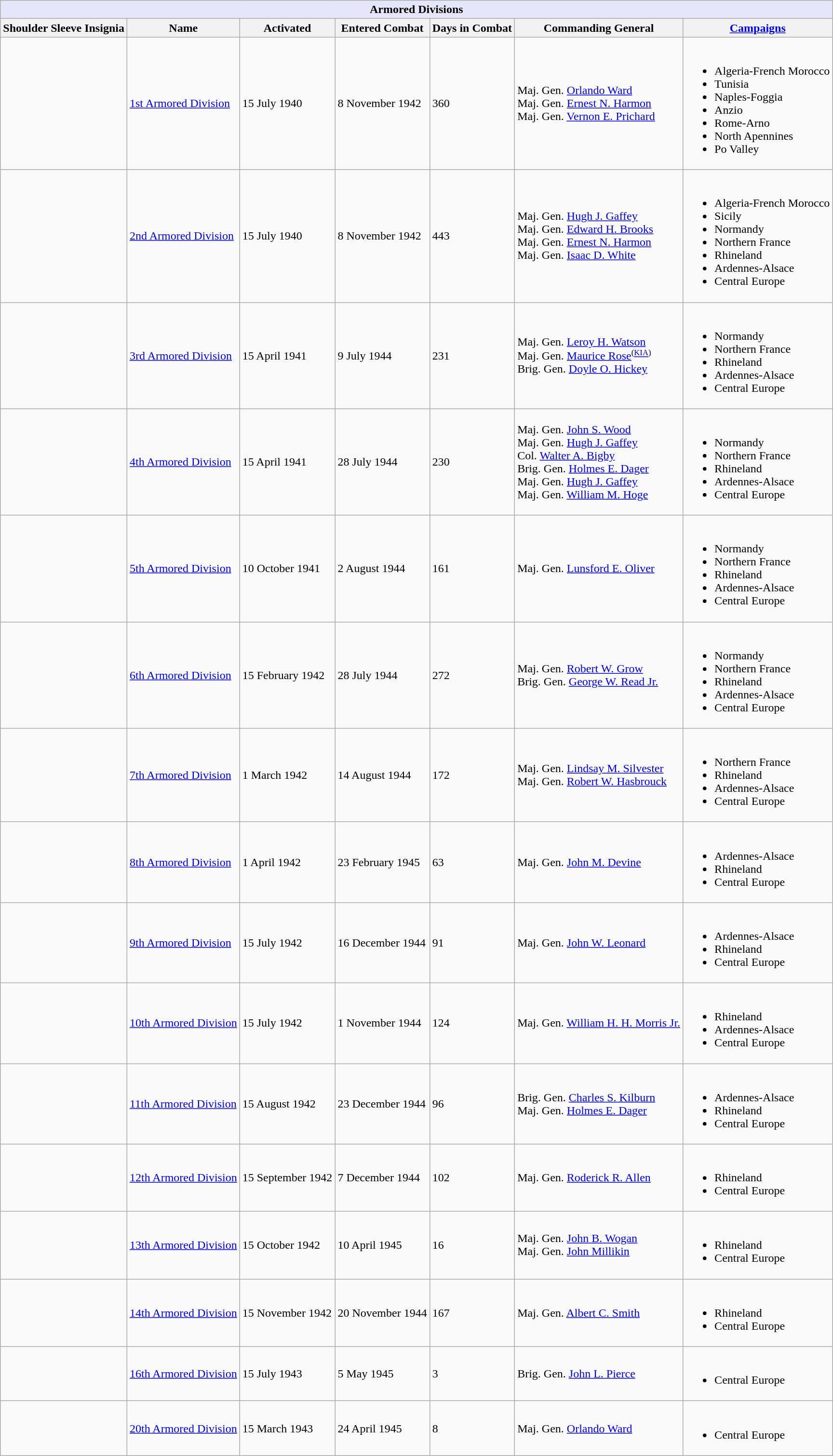<table class="wikitable">
<tr>
<th style="align: center; background: lavender;" colspan="7">Armored Divisions</th>
</tr>
<tr>
<th style="text-align: center; ">Shoulder Sleeve Insignia</th>
<th style="text-align: center; ">Name</th>
<th style="text-align: center; ">Activated</th>
<th style="text-align: center; ">Entered Combat</th>
<th style="text-align: center; ">Days in Combat</th>
<th style="text-align: center; ">Commanding General</th>
<th style="text-align: center; "><a href='#'>Campaigns</a></th>
</tr>
<tr>
<td></td>
<td><a href='#'>1st Armored Division</a></td>
<td>15 July 1940</td>
<td>8 November 1942</td>
<td>360</td>
<td>Maj. Gen. <a href='#'>Orlando Ward</a><br>Maj. Gen. <a href='#'>Ernest N. Harmon</a><br>Maj. Gen. <a href='#'>Vernon E. Prichard</a></td>
<td><br><ul><li>Algeria-French Morocco</li><li>Tunisia</li><li>Naples-Foggia</li><li>Anzio</li><li>Rome-Arno</li><li>North Apennines</li><li>Po Valley</li></ul></td>
</tr>
<tr>
<td></td>
<td><a href='#'>2nd Armored Division</a></td>
<td>15 July 1940</td>
<td>8 November 1942</td>
<td>443</td>
<td>Maj. Gen. <a href='#'>Hugh J. Gaffey</a><br>Maj. Gen. <a href='#'>Edward H. Brooks</a><br>Maj. Gen. <a href='#'>Ernest N. Harmon</a><br>Maj. Gen. <a href='#'>Isaac D. White</a></td>
<td><br><ul><li>Algeria-French Morocco</li><li>Sicily</li><li>Normandy</li><li>Northern France</li><li>Rhineland</li><li>Ardennes-Alsace</li><li>Central Europe</li></ul></td>
</tr>
<tr>
<td></td>
<td><a href='#'>3rd Armored Division</a></td>
<td>15 April 1941</td>
<td>9 July 1944</td>
<td>231</td>
<td>Maj. Gen. <a href='#'>Leroy H. Watson</a><br>Maj. Gen. <a href='#'>Maurice Rose</a><small><sup>(<a href='#'>KIA</a>)</sup></small><br>Brig. Gen. <a href='#'>Doyle O. Hickey</a></td>
<td><br><ul><li>Normandy</li><li>Northern France</li><li>Rhineland</li><li>Ardennes-Alsace</li><li>Central Europe</li></ul></td>
</tr>
<tr>
<td></td>
<td><a href='#'>4th Armored Division</a></td>
<td>15 April 1941</td>
<td>28 July 1944</td>
<td>230</td>
<td>Maj. Gen. <a href='#'>John S. Wood</a><br>Maj. Gen. <a href='#'>Hugh J. Gaffey</a><br>Col. <a href='#'>Walter A. Bigby</a><br>Brig. Gen. <a href='#'>Holmes E. Dager</a><br>Maj. Gen. <a href='#'>Hugh J. Gaffey</a><br>Maj. Gen. <a href='#'>William M. Hoge</a></td>
<td><br><ul><li>Normandy</li><li>Northern France</li><li>Rhineland</li><li>Ardennes-Alsace</li><li>Central Europe</li></ul></td>
</tr>
<tr>
<td></td>
<td><a href='#'>5th Armored Division</a></td>
<td>10 October 1941</td>
<td>2 August 1944</td>
<td>161</td>
<td>Maj. Gen. <a href='#'>Lunsford E. Oliver</a></td>
<td><br><ul><li>Normandy</li><li>Northern France</li><li>Rhineland</li><li>Ardennes-Alsace</li><li>Central Europe</li></ul></td>
</tr>
<tr>
<td></td>
<td><a href='#'>6th Armored Division</a></td>
<td>15 February 1942</td>
<td>28 July 1944</td>
<td>272</td>
<td>Maj. Gen. <a href='#'>Robert W. Grow</a><br>Brig. Gen. <a href='#'>George W. Read Jr.</a></td>
<td><br><ul><li>Normandy</li><li>Northern France</li><li>Rhineland</li><li>Ardennes-Alsace</li><li>Central Europe</li></ul></td>
</tr>
<tr>
<td></td>
<td><a href='#'>7th Armored Division</a></td>
<td>1 March 1942</td>
<td>14 August 1944</td>
<td>172</td>
<td>Maj. Gen. <a href='#'>Lindsay M. Silvester</a><br>Maj. Gen. <a href='#'>Robert W. Hasbrouck</a></td>
<td><br><ul><li>Northern France</li><li>Rhineland</li><li>Ardennes-Alsace</li><li>Central Europe</li></ul></td>
</tr>
<tr>
<td></td>
<td><a href='#'>8th Armored Division</a></td>
<td>1 April 1942</td>
<td>23 February 1945</td>
<td>63</td>
<td>Maj. Gen. <a href='#'>John M. Devine</a></td>
<td><br><ul><li>Ardennes-Alsace</li><li>Rhineland</li><li>Central Europe</li></ul></td>
</tr>
<tr>
<td></td>
<td><a href='#'>9th Armored Division</a></td>
<td>15 July 1942</td>
<td>16 December 1944</td>
<td>91</td>
<td>Maj. Gen. <a href='#'>John W. Leonard</a></td>
<td><br><ul><li>Ardennes-Alsace</li><li>Rhineland</li><li>Central Europe</li></ul></td>
</tr>
<tr>
<td></td>
<td><a href='#'>10th Armored Division</a></td>
<td>15 July 1942</td>
<td>1 November 1944</td>
<td>124</td>
<td>Maj. Gen. <a href='#'>William H. H. Morris Jr.</a></td>
<td><br><ul><li>Rhineland</li><li>Ardennes-Alsace</li><li>Central Europe</li></ul></td>
</tr>
<tr>
<td></td>
<td><a href='#'>11th Armored Division</a></td>
<td>15 August 1942</td>
<td>23 December 1944</td>
<td>96</td>
<td>Brig. Gen. <a href='#'>Charles S. Kilburn</a><br>Maj. Gen. <a href='#'>Holmes E. Dager</a></td>
<td><br><ul><li>Ardennes-Alsace</li><li>Rhineland</li><li>Central Europe</li></ul></td>
</tr>
<tr>
<td></td>
<td><a href='#'>12th Armored Division</a></td>
<td>15 September 1942</td>
<td>7 December 1944</td>
<td>102</td>
<td>Maj. Gen. <a href='#'>Roderick R. Allen</a></td>
<td><br><ul><li>Rhineland</li><li>Central Europe</li></ul></td>
</tr>
<tr>
<td></td>
<td><a href='#'>13th Armored Division</a></td>
<td>15 October 1942</td>
<td>10 April 1945</td>
<td>16</td>
<td>Maj. Gen. <a href='#'>John B. Wogan</a><br>Maj. Gen. <a href='#'>John Millikin</a></td>
<td><br><ul><li>Rhineland</li><li>Central Europe</li></ul></td>
</tr>
<tr>
<td></td>
<td><a href='#'>14th Armored Division</a></td>
<td>15 November 1942</td>
<td>20 November 1944</td>
<td>167</td>
<td>Maj. Gen. <a href='#'>Albert C. Smith</a></td>
<td><br><ul><li>Rhineland</li><li>Central Europe</li></ul></td>
</tr>
<tr>
<td></td>
<td><a href='#'>16th Armored Division</a></td>
<td>15 July 1943</td>
<td>5 May 1945</td>
<td>3</td>
<td>Brig. Gen. <a href='#'>John L. Pierce</a></td>
<td><br><ul><li>Central Europe</li></ul></td>
</tr>
<tr>
<td></td>
<td><a href='#'>20th Armored Division</a></td>
<td>15 March 1943</td>
<td>24 April 1945</td>
<td>8</td>
<td>Maj. Gen. <a href='#'>Orlando Ward</a></td>
<td><br><ul><li>Central Europe</li></ul></td>
</tr>
</table>
